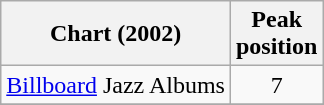<table class="wikitable">
<tr>
<th>Chart (2002)</th>
<th>Peak<br>position</th>
</tr>
<tr>
<td><a href='#'>Billboard</a> Jazz Albums</td>
<td align=center>7</td>
</tr>
<tr>
</tr>
</table>
